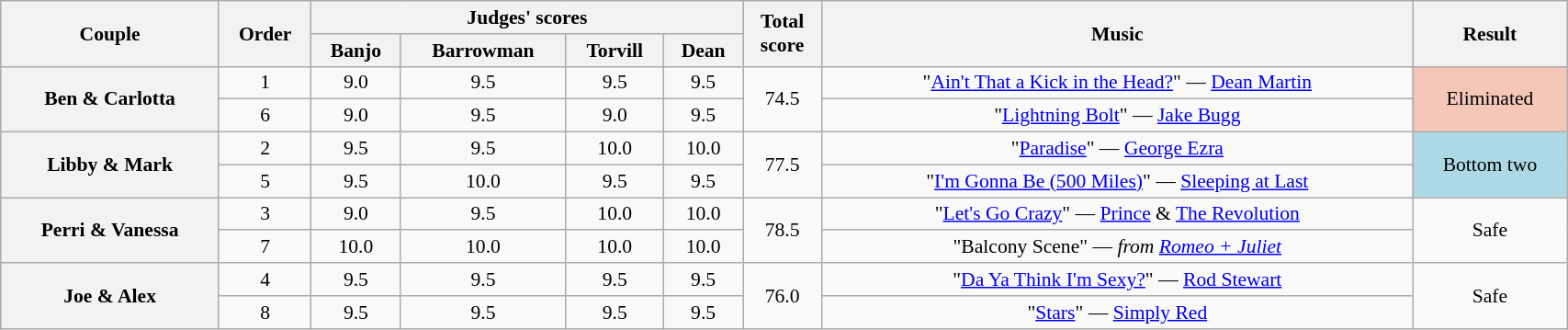<table class="wikitable sortable" style="text-align:center; font-size:90%; width:90%">
<tr>
<th scope="col" rowspan=2>Couple</th>
<th scope="col" rowspan=2>Order</th>
<th scope="col" colspan=4 class="unsortable">Judges' scores</th>
<th scope="col" rowspan=2>Total<br>score</th>
<th scope="col" rowspan=2 class="unsortable">Music</th>
<th scope="col" rowspan=2 class="unsortable">Result</th>
</tr>
<tr>
<th class="unsortable">Banjo</th>
<th class="unsortable">Barrowman</th>
<th class="unsortable">Torvill</th>
<th class="unsortable">Dean</th>
</tr>
<tr>
<th scope="row" rowspan=2>Ben & Carlotta</th>
<td>1</td>
<td>9.0</td>
<td>9.5</td>
<td>9.5</td>
<td>9.5</td>
<td rowspan="2">74.5</td>
<td>"<a href='#'>Ain't That a Kick in the Head?</a>" — <a href='#'>Dean Martin</a></td>
<td rowspan=2 bgcolor="#f4c7b8">Eliminated</td>
</tr>
<tr>
<td>6</td>
<td>9.0</td>
<td>9.5</td>
<td>9.0</td>
<td>9.5</td>
<td>"<a href='#'>Lightning Bolt</a>" — <a href='#'>Jake Bugg</a></td>
</tr>
<tr>
<th scope="row" rowspan=2>Libby & Mark</th>
<td>2</td>
<td>9.5</td>
<td>9.5</td>
<td>10.0</td>
<td>10.0</td>
<td rowspan="2">77.5</td>
<td>"<a href='#'>Paradise</a>" — <a href='#'>George Ezra</a></td>
<td rowspan=2 bgcolor="lightblue">Bottom two</td>
</tr>
<tr>
<td>5</td>
<td>9.5</td>
<td>10.0</td>
<td>9.5</td>
<td>9.5</td>
<td>"<a href='#'>I'm Gonna Be (500 Miles)</a>" — <a href='#'>Sleeping at Last</a></td>
</tr>
<tr>
<th scope="row" rowspan=2>Perri & Vanessa</th>
<td>3</td>
<td>9.0</td>
<td>9.5</td>
<td>10.0</td>
<td>10.0</td>
<td rowspan="2">78.5</td>
<td>"<a href='#'>Let's Go Crazy</a>" — <a href='#'>Prince</a> & <a href='#'>The Revolution</a></td>
<td rowspan=2>Safe</td>
</tr>
<tr>
<td>7</td>
<td>10.0</td>
<td>10.0</td>
<td>10.0</td>
<td>10.0</td>
<td>"Balcony Scene" — <em>from <a href='#'>Romeo + Juliet</a></em></td>
</tr>
<tr>
<th scope="row" rowspan=2>Joe & Alex</th>
<td>4</td>
<td>9.5</td>
<td>9.5</td>
<td>9.5</td>
<td>9.5</td>
<td rowspan="2">76.0</td>
<td>"<a href='#'>Da Ya Think I'm Sexy?</a>" — <a href='#'>Rod Stewart</a></td>
<td rowspan=2>Safe</td>
</tr>
<tr>
<td>8</td>
<td>9.5</td>
<td>9.5</td>
<td>9.5</td>
<td>9.5</td>
<td>"<a href='#'>Stars</a>" — <a href='#'>Simply Red</a></td>
</tr>
</table>
